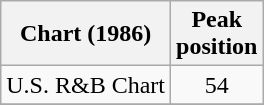<table class="wikitable">
<tr>
<th align="center">Chart (1986)</th>
<th align="center">Peak<br>position</th>
</tr>
<tr>
<td align="left">U.S. R&B Chart</td>
<td align="center">54</td>
</tr>
<tr>
</tr>
</table>
